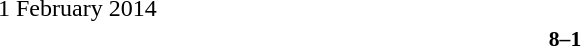<table width=100% cellspacing=1>
<tr>
<th width=25%></th>
<th width=10%></th>
<th></th>
</tr>
<tr>
<td>1 February 2014</td>
</tr>
<tr style=font-size:90%>
<td align=right><strong></strong></td>
<td align=center><strong>8–1</strong></td>
<td><strong></strong></td>
</tr>
</table>
